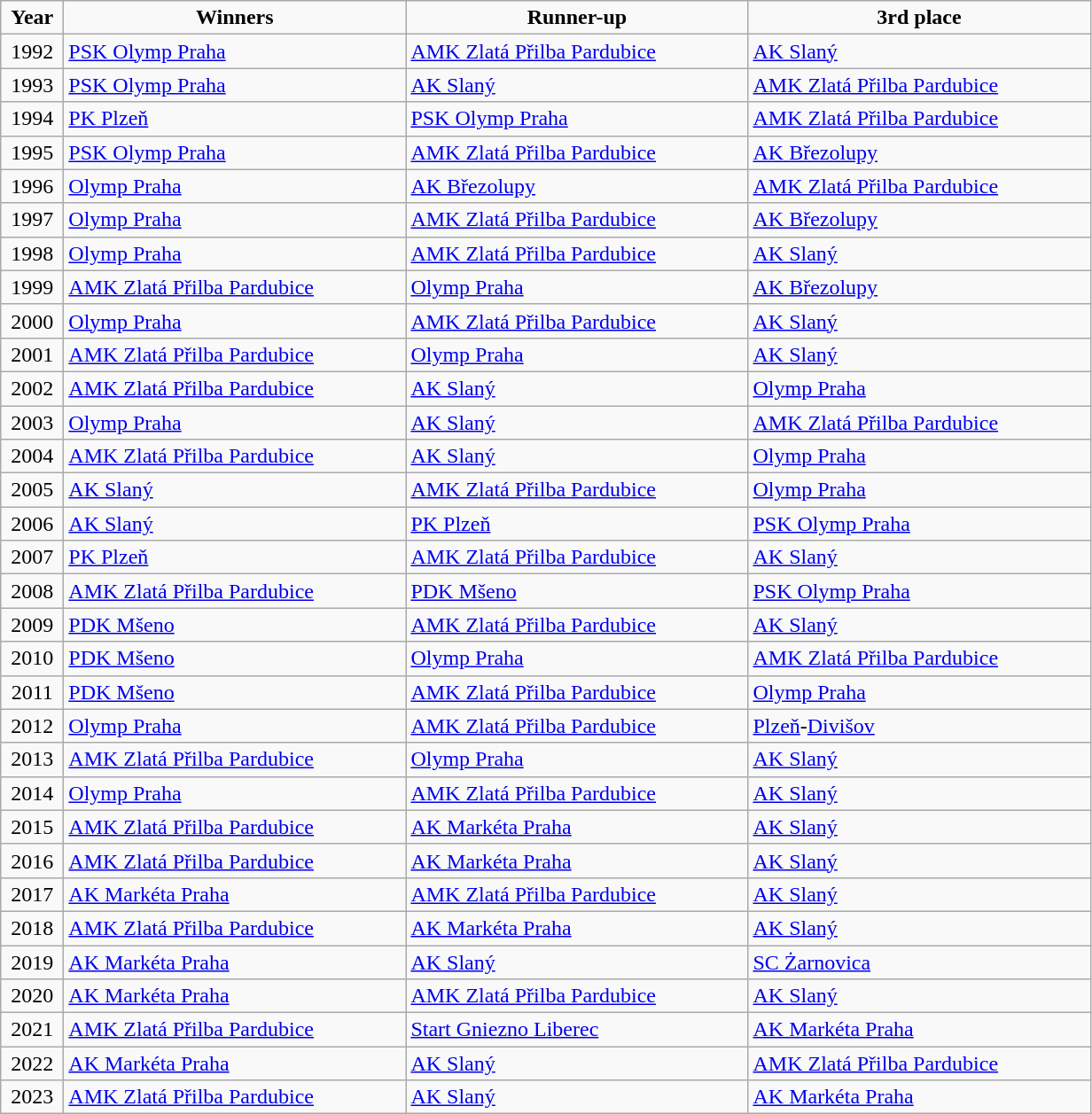<table class="wikitable">
<tr align=center>
<td width=40px  ><strong>Year</strong></td>
<td width=250px ><strong>Winners</strong></td>
<td width=250px ><strong>Runner-up</strong></td>
<td width=250px ><strong>3rd place</strong></td>
</tr>
<tr>
<td align=center>1992</td>
<td><a href='#'>PSK Olymp Praha</a></td>
<td><a href='#'>AMK Zlatá Přilba Pardubice</a></td>
<td><a href='#'>AK Slaný</a></td>
</tr>
<tr>
<td align=center>1993</td>
<td><a href='#'>PSK Olymp Praha</a></td>
<td><a href='#'>AK Slaný</a></td>
<td><a href='#'>AMK Zlatá Přilba Pardubice</a></td>
</tr>
<tr>
<td align=center>1994</td>
<td><a href='#'>PK Plzeň</a></td>
<td><a href='#'>PSK Olymp Praha</a></td>
<td><a href='#'>AMK Zlatá Přilba Pardubice</a></td>
</tr>
<tr>
<td align=center>1995</td>
<td><a href='#'>PSK Olymp Praha</a></td>
<td><a href='#'>AMK Zlatá Přilba Pardubice</a></td>
<td><a href='#'>AK Březolupy</a></td>
</tr>
<tr>
<td align=center>1996</td>
<td><a href='#'>Olymp Praha</a></td>
<td><a href='#'>AK Březolupy</a></td>
<td><a href='#'>AMK Zlatá Přilba Pardubice</a></td>
</tr>
<tr>
<td align=center>1997</td>
<td><a href='#'>Olymp Praha</a></td>
<td><a href='#'>AMK Zlatá Přilba Pardubice</a></td>
<td><a href='#'>AK Březolupy</a></td>
</tr>
<tr>
<td align=center>1998</td>
<td><a href='#'>Olymp Praha</a></td>
<td><a href='#'>AMK Zlatá Přilba Pardubice</a></td>
<td><a href='#'>AK Slaný</a></td>
</tr>
<tr>
<td align=center>1999</td>
<td><a href='#'>AMK Zlatá Přilba Pardubice</a></td>
<td><a href='#'>Olymp Praha</a></td>
<td><a href='#'>AK Březolupy</a></td>
</tr>
<tr>
<td align=center>2000</td>
<td><a href='#'>Olymp Praha</a></td>
<td><a href='#'>AMK Zlatá Přilba Pardubice</a></td>
<td><a href='#'>AK Slaný</a></td>
</tr>
<tr>
<td align=center>2001</td>
<td><a href='#'>AMK Zlatá Přilba Pardubice</a></td>
<td><a href='#'>Olymp Praha</a></td>
<td><a href='#'>AK Slaný</a></td>
</tr>
<tr>
<td align=center>2002</td>
<td><a href='#'>AMK Zlatá Přilba Pardubice</a></td>
<td><a href='#'>AK Slaný</a></td>
<td><a href='#'>Olymp Praha</a></td>
</tr>
<tr>
<td align=center>2003</td>
<td><a href='#'>Olymp Praha</a></td>
<td><a href='#'>AK Slaný</a></td>
<td><a href='#'>AMK Zlatá Přilba Pardubice</a></td>
</tr>
<tr>
<td align=center>2004</td>
<td><a href='#'>AMK Zlatá Přilba Pardubice</a></td>
<td><a href='#'>AK Slaný</a></td>
<td><a href='#'>Olymp Praha</a></td>
</tr>
<tr>
<td align=center>2005</td>
<td><a href='#'>AK Slaný</a></td>
<td><a href='#'>AMK Zlatá Přilba Pardubice</a></td>
<td><a href='#'>Olymp Praha</a></td>
</tr>
<tr>
<td align=center>2006</td>
<td><a href='#'>AK Slaný</a></td>
<td><a href='#'>PK Plzeň</a></td>
<td><a href='#'>PSK Olymp Praha</a></td>
</tr>
<tr>
<td align=center>2007</td>
<td><a href='#'>PK Plzeň</a></td>
<td><a href='#'>AMK Zlatá Přilba Pardubice</a></td>
<td><a href='#'>AK Slaný</a></td>
</tr>
<tr>
<td align=center>2008</td>
<td><a href='#'>AMK Zlatá Přilba Pardubice</a></td>
<td><a href='#'>PDK Mšeno</a></td>
<td><a href='#'>PSK Olymp Praha</a></td>
</tr>
<tr>
<td align=center>2009</td>
<td><a href='#'>PDK Mšeno</a></td>
<td><a href='#'>AMK Zlatá Přilba Pardubice</a></td>
<td><a href='#'>AK Slaný</a></td>
</tr>
<tr>
<td align=center>2010</td>
<td><a href='#'>PDK Mšeno</a></td>
<td><a href='#'>Olymp Praha</a></td>
<td><a href='#'>AMK Zlatá Přilba Pardubice</a></td>
</tr>
<tr>
<td align=center>2011</td>
<td><a href='#'>PDK Mšeno</a></td>
<td><a href='#'>AMK Zlatá Přilba Pardubice</a></td>
<td><a href='#'>Olymp Praha</a></td>
</tr>
<tr>
<td align=center>2012</td>
<td><a href='#'>Olymp Praha</a></td>
<td><a href='#'>AMK Zlatá Přilba Pardubice</a></td>
<td><a href='#'>Plzeň</a>-<a href='#'>Divišov</a></td>
</tr>
<tr>
<td align=center>2013</td>
<td><a href='#'>AMK Zlatá Přilba Pardubice</a></td>
<td><a href='#'>Olymp Praha</a></td>
<td><a href='#'>AK Slaný</a></td>
</tr>
<tr>
<td align=center>2014</td>
<td><a href='#'>Olymp Praha</a></td>
<td><a href='#'>AMK Zlatá Přilba Pardubice</a></td>
<td><a href='#'>AK Slaný</a></td>
</tr>
<tr>
<td align=center>2015</td>
<td><a href='#'>AMK Zlatá Přilba Pardubice</a></td>
<td><a href='#'>AK Markéta Praha</a></td>
<td><a href='#'>AK Slaný</a></td>
</tr>
<tr>
<td align=center>2016</td>
<td><a href='#'>AMK Zlatá Přilba Pardubice</a></td>
<td><a href='#'>AK Markéta Praha</a></td>
<td><a href='#'>AK Slaný</a></td>
</tr>
<tr>
<td align=center>2017</td>
<td><a href='#'>AK Markéta Praha</a></td>
<td><a href='#'>AMK Zlatá Přilba Pardubice</a></td>
<td><a href='#'>AK Slaný</a></td>
</tr>
<tr>
<td align=center>2018</td>
<td><a href='#'>AMK Zlatá Přilba Pardubice</a></td>
<td><a href='#'>AK Markéta Praha</a></td>
<td><a href='#'>AK Slaný</a></td>
</tr>
<tr>
<td align=center>2019</td>
<td><a href='#'>AK Markéta Praha</a></td>
<td><a href='#'>AK Slaný</a></td>
<td><a href='#'>SC Żarnovica</a></td>
</tr>
<tr>
<td align=center>2020</td>
<td><a href='#'>AK Markéta Praha</a></td>
<td><a href='#'>AMK Zlatá Přilba Pardubice</a></td>
<td><a href='#'>AK Slaný</a></td>
</tr>
<tr>
<td align=center>2021</td>
<td><a href='#'>AMK Zlatá Přilba Pardubice</a></td>
<td><a href='#'>Start Gniezno Liberec</a></td>
<td><a href='#'>AK Markéta Praha</a></td>
</tr>
<tr>
<td align=center>2022</td>
<td><a href='#'>AK Markéta Praha</a></td>
<td><a href='#'>AK Slaný</a></td>
<td><a href='#'>AMK Zlatá Přilba Pardubice</a></td>
</tr>
<tr>
<td align=center>2023</td>
<td><a href='#'>AMK Zlatá Přilba Pardubice</a></td>
<td><a href='#'>AK Slaný</a></td>
<td><a href='#'>AK Markéta Praha</a></td>
</tr>
</table>
